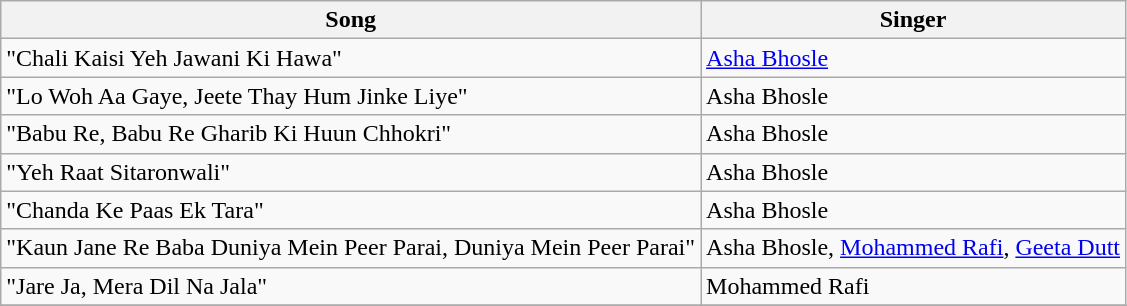<table class="wikitable">
<tr>
<th>Song</th>
<th>Singer</th>
</tr>
<tr>
<td>"Chali Kaisi Yeh Jawani Ki Hawa"</td>
<td><a href='#'>Asha Bhosle</a></td>
</tr>
<tr>
<td>"Lo Woh Aa Gaye, Jeete Thay Hum Jinke Liye"</td>
<td>Asha Bhosle</td>
</tr>
<tr>
<td>"Babu Re, Babu Re Gharib Ki Huun Chhokri"</td>
<td>Asha Bhosle</td>
</tr>
<tr>
<td>"Yeh Raat Sitaronwali"</td>
<td>Asha Bhosle</td>
</tr>
<tr>
<td>"Chanda Ke Paas Ek Tara"</td>
<td>Asha Bhosle</td>
</tr>
<tr>
<td>"Kaun Jane Re Baba Duniya Mein Peer Parai, Duniya Mein Peer Parai"</td>
<td>Asha Bhosle, <a href='#'>Mohammed Rafi</a>, <a href='#'>Geeta Dutt</a></td>
</tr>
<tr>
<td>"Jare Ja, Mera Dil Na Jala"</td>
<td>Mohammed Rafi</td>
</tr>
<tr>
</tr>
</table>
